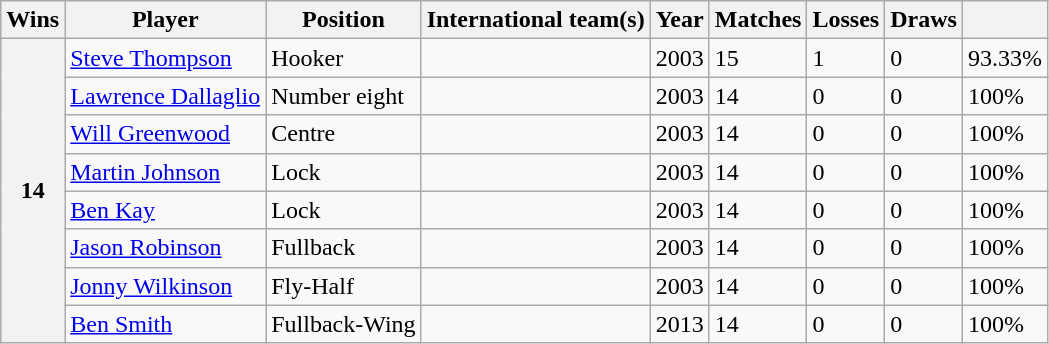<table class="wikitable sortable">
<tr align="left">
<th>Wins</th>
<th>Player</th>
<th>Position</th>
<th>International team(s)</th>
<th>Year</th>
<th>Matches</th>
<th>Losses</th>
<th>Draws</th>
<th></th>
</tr>
<tr>
<th rowspan=8>14</th>
<td><a href='#'>Steve Thompson</a></td>
<td>Hooker</td>
<td></td>
<td>2003</td>
<td>15</td>
<td>1</td>
<td>0</td>
<td>93.33%</td>
</tr>
<tr>
<td><a href='#'>Lawrence Dallaglio</a></td>
<td>Number eight</td>
<td></td>
<td>2003</td>
<td>14</td>
<td>0</td>
<td>0</td>
<td>100%</td>
</tr>
<tr>
<td><a href='#'>Will Greenwood</a></td>
<td>Centre</td>
<td></td>
<td>2003</td>
<td>14</td>
<td>0</td>
<td>0</td>
<td>100%</td>
</tr>
<tr>
<td><a href='#'>Martin Johnson</a></td>
<td>Lock</td>
<td></td>
<td>2003</td>
<td>14</td>
<td>0</td>
<td>0</td>
<td>100%</td>
</tr>
<tr>
<td><a href='#'>Ben Kay</a></td>
<td>Lock</td>
<td></td>
<td>2003</td>
<td>14</td>
<td>0</td>
<td>0</td>
<td>100%</td>
</tr>
<tr>
<td><a href='#'>Jason Robinson</a></td>
<td>Fullback</td>
<td></td>
<td>2003</td>
<td>14</td>
<td>0</td>
<td>0</td>
<td>100%</td>
</tr>
<tr>
<td><a href='#'>Jonny Wilkinson</a></td>
<td>Fly-Half</td>
<td></td>
<td>2003</td>
<td>14</td>
<td>0</td>
<td>0</td>
<td>100%</td>
</tr>
<tr>
<td><a href='#'>Ben Smith</a></td>
<td>Fullback-Wing</td>
<td></td>
<td>2013</td>
<td>14</td>
<td>0</td>
<td>0</td>
<td>100%</td>
</tr>
</table>
